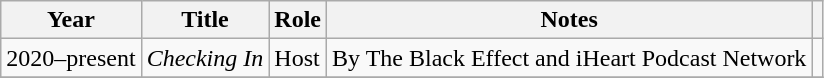<table class="wikitable">
<tr>
<th scope="col">Year</th>
<th scope="col">Title</th>
<th scope="col">Role</th>
<th scope="col">Notes</th>
<th scope="col"></th>
</tr>
<tr>
<td>2020–present</td>
<td><em>Checking In</em></td>
<td>Host</td>
<td>By The Black Effect and iHeart Podcast Network</td>
<td style="text-align: center;"></td>
</tr>
<tr>
</tr>
</table>
